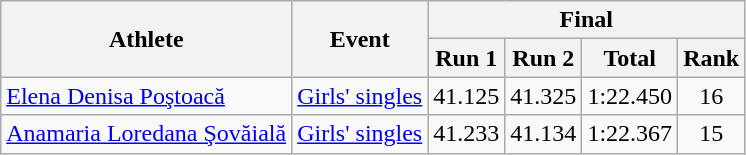<table class="wikitable">
<tr>
<th rowspan="2">Athlete</th>
<th rowspan="2">Event</th>
<th colspan="4">Final</th>
</tr>
<tr>
<th>Run 1</th>
<th>Run 2</th>
<th>Total</th>
<th>Rank</th>
</tr>
<tr>
<td><a href='#'>Elena Denisa Poştoacă</a></td>
<td><a href='#'>Girls' singles</a></td>
<td align="center">41.125</td>
<td align="center">41.325</td>
<td align="center">1:22.450</td>
<td align="center">16</td>
</tr>
<tr>
<td><a href='#'>Anamaria Loredana Şovăială</a></td>
<td><a href='#'>Girls' singles</a></td>
<td align="center">41.233</td>
<td align="center">41.134</td>
<td align="center">1:22.367</td>
<td align="center">15</td>
</tr>
</table>
